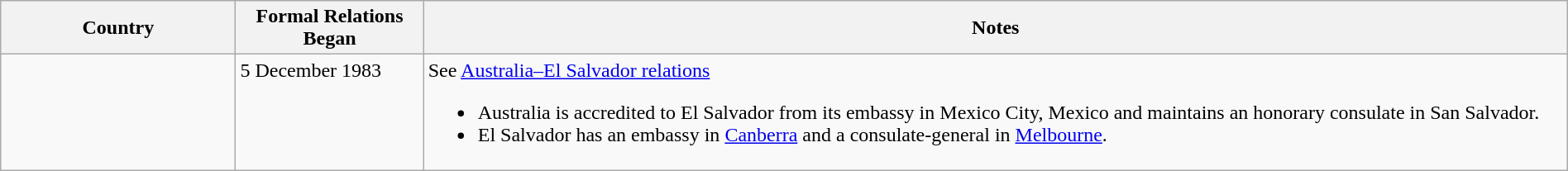<table class="wikitable sortable" style="width:100%; margin:auto;">
<tr>
<th style="width:15%;">Country</th>
<th style="width:12%;">Formal Relations Began</th>
<th>Notes</th>
</tr>
<tr valign="top">
<td></td>
<td>5 December 1983</td>
<td>See <a href='#'>Australia–El Salvador relations</a><br><ul><li>Australia is accredited to El Salvador from its embassy in Mexico City, Mexico and maintains an honorary consulate in San Salvador.</li><li>El Salvador has an embassy in <a href='#'>Canberra</a> and a consulate-general in <a href='#'>Melbourne</a>.</li></ul></td>
</tr>
</table>
